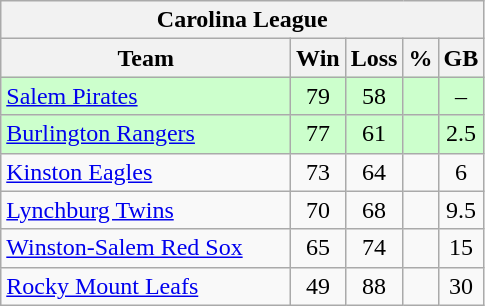<table class="wikitable">
<tr>
<th colspan="5">Carolina League</th>
</tr>
<tr>
<th width="60%">Team</th>
<th>Win</th>
<th>Loss</th>
<th>%</th>
<th>GB</th>
</tr>
<tr align=center bgcolor=ccffcc>
<td align=left><a href='#'>Salem Pirates</a></td>
<td>79</td>
<td>58</td>
<td></td>
<td>–</td>
</tr>
<tr align=center bgcolor=ccffcc>
<td align=left><a href='#'>Burlington Rangers</a></td>
<td>77</td>
<td>61</td>
<td></td>
<td>2.5</td>
</tr>
<tr align=center>
<td align=left><a href='#'>Kinston Eagles</a></td>
<td>73</td>
<td>64</td>
<td></td>
<td>6</td>
</tr>
<tr align=center>
<td align=left><a href='#'>Lynchburg Twins</a></td>
<td>70</td>
<td>68</td>
<td></td>
<td>9.5</td>
</tr>
<tr align=center>
<td align=left><a href='#'>Winston-Salem Red Sox</a></td>
<td>65</td>
<td>74</td>
<td></td>
<td>15</td>
</tr>
<tr align=center>
<td align=left><a href='#'>Rocky Mount Leafs</a></td>
<td>49</td>
<td>88</td>
<td></td>
<td>30</td>
</tr>
</table>
